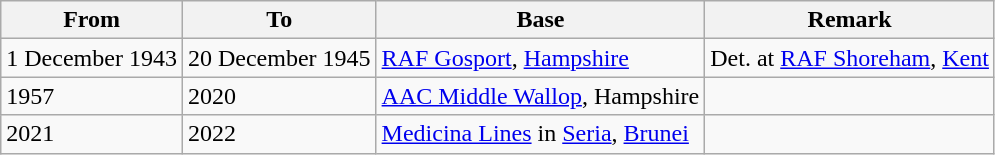<table class="wikitable">
<tr>
<th>From</th>
<th>To</th>
<th>Base</th>
<th>Remark</th>
</tr>
<tr>
<td>1 December 1943</td>
<td>20 December 1945</td>
<td><a href='#'>RAF Gosport</a>, <a href='#'>Hampshire</a></td>
<td>Det. at <a href='#'>RAF Shoreham</a>, <a href='#'>Kent</a></td>
</tr>
<tr>
<td>1957</td>
<td>2020</td>
<td><a href='#'>AAC Middle Wallop</a>, Hampshire</td>
<td></td>
</tr>
<tr>
<td>2021</td>
<td>2022</td>
<td><a href='#'>Medicina Lines</a> in <a href='#'>Seria</a>, <a href='#'>Brunei</a></td>
<td></td>
</tr>
</table>
